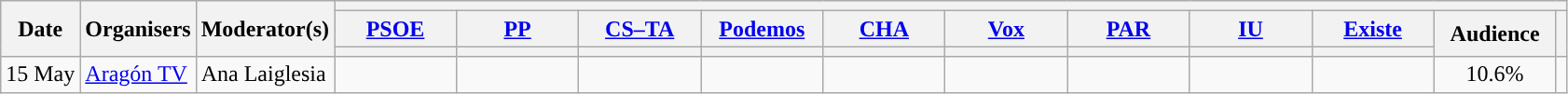<table class="wikitable" style="text-align:center;">
<tr>
<th rowspan="3">Date</th>
<th rowspan="3">Organisers</th>
<th rowspan="3">Moderator(s)</th>
<th colspan="11">  </th>
</tr>
<tr>
<th scope="col" style="width:5em;"><a href='#'>PSOE</a></th>
<th scope="col" style="width:5em;"><a href='#'>PP</a></th>
<th scope="col" style="width:5em;"><a href='#'>CS–TA</a></th>
<th scope="col" style="width:5em;"><a href='#'>Podemos</a></th>
<th scope="col" style="width:5em;"><a href='#'>CHA</a></th>
<th scope="col" style="width:5em;"><a href='#'>Vox</a></th>
<th scope="col" style="width:5em;"><a href='#'>PAR</a></th>
<th scope="col" style="width:5em;"><a href='#'>IU</a></th>
<th scope="col" style="width:5em;"><a href='#'>Existe</a></th>
<th rowspan="2" scope="col" style="width:5em;">Audience</th>
<th rowspan="2"></th>
</tr>
<tr>
<th style="color:inherit;background:"></th>
<th style="color:inherit;background:"></th>
<th style="color:inherit;background:"></th>
<th style="color:inherit;background:"></th>
<th style="color:inherit;background:"></th>
<th style="color:inherit;background:"></th>
<th style="color:inherit;background:"></th>
<th style="color:inherit;background:"></th>
<th style="color:inherit;background:"></th>
</tr>
<tr>
<td style="white-space:nowrap; text-align:left;">15 May</td>
<td style="white-space:nowrap; text-align:left;"><a href='#'>Aragón TV</a></td>
<td style="white-space:nowrap; text-align:left;">Ana Laiglesia</td>
<td></td>
<td></td>
<td></td>
<td></td>
<td></td>
<td></td>
<td></td>
<td></td>
<td></td>
<td>10.6%</td>
<td></td>
</tr>
</table>
